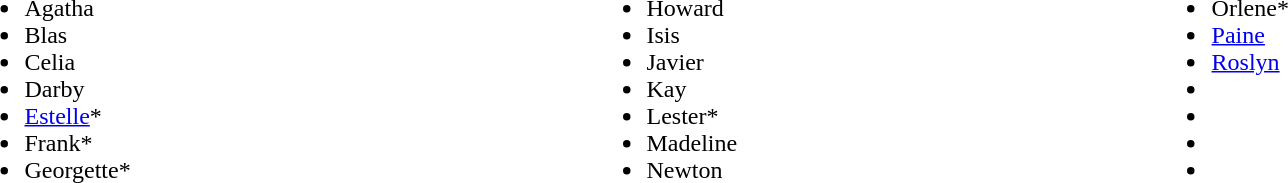<table width="90%">
<tr>
<td><br><ul><li>Agatha</li><li>Blas</li><li>Celia</li><li>Darby</li><li><a href='#'>Estelle</a>*</li><li>Frank*</li><li>Georgette*</li></ul></td>
<td><br><ul><li>Howard</li><li>Isis</li><li>Javier</li><li>Kay</li><li>Lester*</li><li>Madeline</li><li>Newton</li></ul></td>
<td><br><ul><li>Orlene*</li><li><a href='#'>Paine</a></li><li><a href='#'>Roslyn</a></li><li></li><li></li><li></li><li></li></ul></td>
</tr>
</table>
